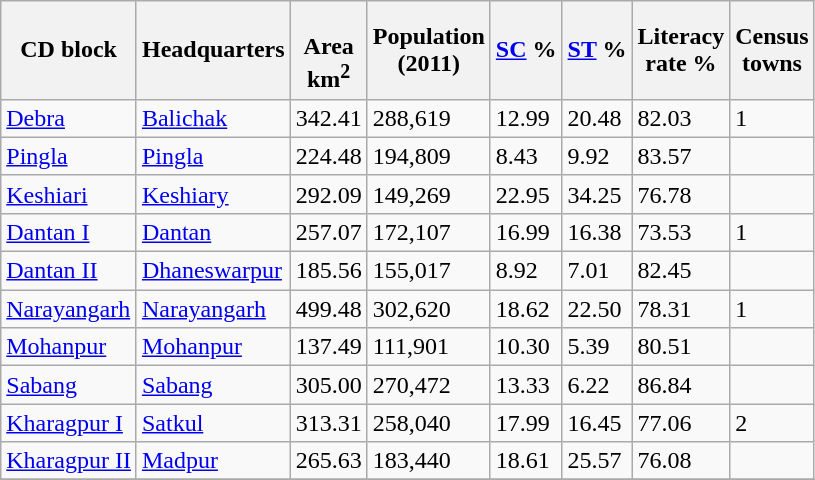<table class="wikitable sortable">
<tr>
<th>CD block</th>
<th>Headquarters</th>
<th><br>Area<br>km<sup>2</sup></th>
<th>Population<br>(2011)</th>
<th><a href='#'>SC</a> %</th>
<th><a href='#'>ST</a> %</th>
<th>Literacy<br>rate %</th>
<th>Census<br>towns</th>
</tr>
<tr>
<td><a href='#'>Debra</a></td>
<td><a href='#'>Balichak</a></td>
<td>342.41</td>
<td>288,619</td>
<td>12.99</td>
<td>20.48</td>
<td>82.03</td>
<td>1</td>
</tr>
<tr>
<td><a href='#'>Pingla</a></td>
<td><a href='#'>Pingla</a></td>
<td>224.48</td>
<td>194,809</td>
<td>8.43</td>
<td>9.92</td>
<td>83.57</td>
<td></td>
</tr>
<tr>
<td><a href='#'>Keshiari</a></td>
<td><a href='#'>Keshiary</a></td>
<td>292.09</td>
<td>149,269</td>
<td>22.95</td>
<td>34.25</td>
<td>76.78</td>
<td></td>
</tr>
<tr>
<td><a href='#'>Dantan I</a></td>
<td><a href='#'>Dantan</a></td>
<td>257.07</td>
<td>172,107</td>
<td>16.99</td>
<td>16.38</td>
<td>73.53</td>
<td>1</td>
</tr>
<tr>
<td><a href='#'>Dantan II</a></td>
<td><a href='#'>Dhaneswarpur</a></td>
<td>185.56</td>
<td>155,017</td>
<td>8.92</td>
<td>7.01</td>
<td>82.45</td>
<td></td>
</tr>
<tr>
<td><a href='#'>Narayangarh</a></td>
<td><a href='#'>Narayangarh</a></td>
<td>499.48</td>
<td>302,620</td>
<td>18.62</td>
<td>22.50</td>
<td>78.31</td>
<td>1</td>
</tr>
<tr>
<td><a href='#'>Mohanpur</a></td>
<td><a href='#'>Mohanpur</a></td>
<td>137.49</td>
<td>111,901</td>
<td>10.30</td>
<td>5.39</td>
<td>80.51</td>
<td></td>
</tr>
<tr>
<td><a href='#'>Sabang</a></td>
<td><a href='#'>Sabang</a></td>
<td>305.00</td>
<td>270,472</td>
<td>13.33</td>
<td>6.22</td>
<td>86.84</td>
<td></td>
</tr>
<tr>
<td><a href='#'>Kharagpur I</a></td>
<td><a href='#'>Satkul</a></td>
<td>313.31</td>
<td>258,040</td>
<td>17.99</td>
<td>16.45</td>
<td>77.06</td>
<td>2</td>
</tr>
<tr>
<td><a href='#'>Kharagpur II</a></td>
<td><a href='#'>Madpur</a></td>
<td>265.63</td>
<td>183,440</td>
<td>18.61</td>
<td>25.57</td>
<td>76.08</td>
<td></td>
</tr>
<tr>
</tr>
</table>
